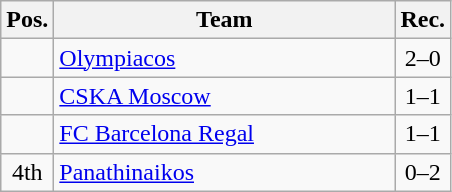<table class="wikitable" style="text-align:center">
<tr>
<th width=25>Pos.</th>
<th width=220>Team</th>
<th width=25>Rec.</th>
</tr>
<tr>
<td></td>
<td align=left> <a href='#'>Olympiacos</a></td>
<td>2–0</td>
</tr>
<tr>
<td></td>
<td align=left> <a href='#'>CSKA Moscow</a></td>
<td>1–1</td>
</tr>
<tr>
<td></td>
<td align=left> <a href='#'>FC Barcelona Regal</a></td>
<td>1–1</td>
</tr>
<tr>
<td>4th</td>
<td align=left> <a href='#'>Panathinaikos</a></td>
<td>0–2</td>
</tr>
</table>
